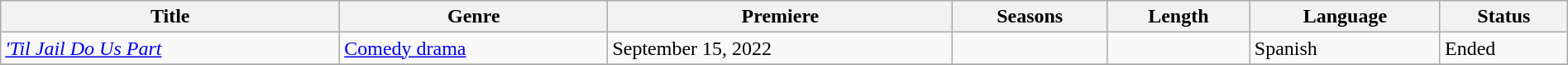<table class="wikitable sortable" style="width:100%;">
<tr>
<th>Title</th>
<th>Genre</th>
<th>Premiere</th>
<th>Seasons</th>
<th>Length</th>
<th>Language</th>
<th>Status</th>
</tr>
<tr>
<td><em><a href='#'>'Til Jail Do Us Part</a></em></td>
<td><a href='#'>Comedy drama</a></td>
<td>September 15, 2022</td>
<td></td>
<td></td>
<td>Spanish</td>
<td>Ended</td>
</tr>
<tr>
</tr>
</table>
